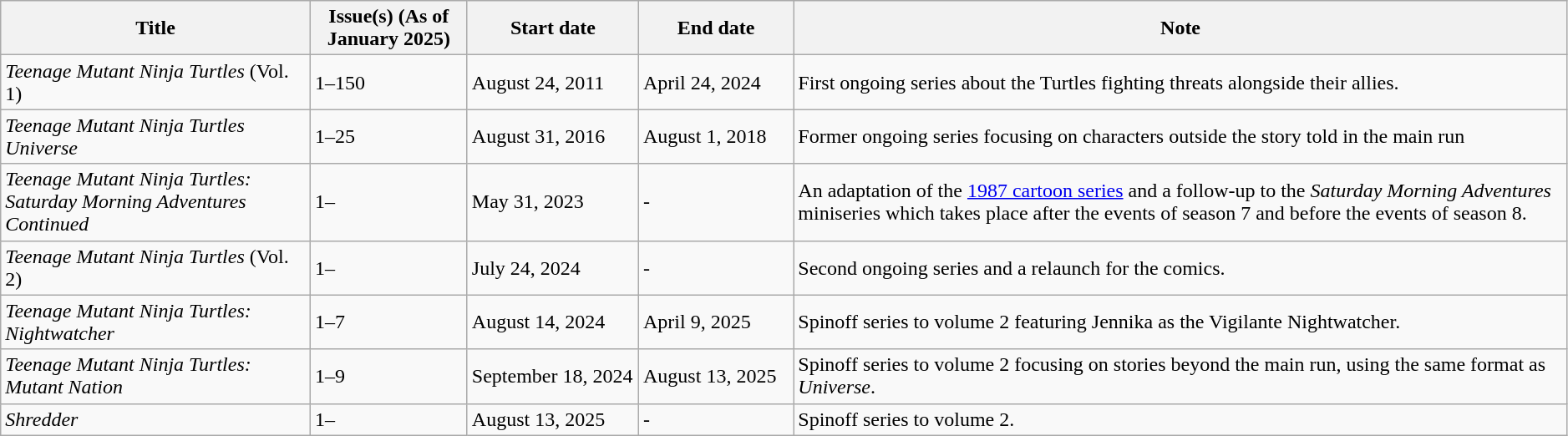<table class="wikitable" width="99%">
<tr>
<th scope="col" width="10%" align="center">Title</th>
<th scope="col" width="5%" align="center">Issue(s) (As of January 2025)</th>
<th scope="col" width="5%" align="center">Start date</th>
<th scope="col" width="5%" align="center">End date</th>
<th scope="col" width="25%" align="center">Note</th>
</tr>
<tr>
<td><em>Teenage Mutant Ninja Turtles</em> (Vol. 1)</td>
<td>1–150</td>
<td>August 24, 2011</td>
<td>April 24, 2024</td>
<td>First ongoing series about the Turtles fighting threats alongside their allies.</td>
</tr>
<tr>
<td><em>Teenage Mutant Ninja Turtles Universe</em></td>
<td>1–25</td>
<td>August 31, 2016</td>
<td>August 1, 2018</td>
<td>Former ongoing series focusing on characters outside the story told in the main run</td>
</tr>
<tr>
<td><em>Teenage Mutant Ninja Turtles: Saturday Morning Adventures Continued</em></td>
<td>1–</td>
<td>May 31, 2023</td>
<td>-</td>
<td>An adaptation of the <a href='#'>1987 cartoon series</a> and a follow-up to the <em>Saturday Morning Adventures</em> miniseries which takes place after the events of season 7 and before the events of season 8.</td>
</tr>
<tr>
<td><em>Teenage Mutant Ninja Turtles</em> (Vol. 2)</td>
<td>1–</td>
<td>July 24, 2024</td>
<td>-</td>
<td>Second ongoing series and a relaunch for the comics.</td>
</tr>
<tr>
<td><em>Teenage Mutant Ninja Turtles: Nightwatcher</em></td>
<td>1–7</td>
<td>August 14, 2024</td>
<td>April 9, 2025</td>
<td>Spinoff series to volume 2 featuring Jennika as the Vigilante Nightwatcher.</td>
</tr>
<tr>
<td><em>Teenage Mutant Ninja Turtles: Mutant Nation</em></td>
<td>1–9</td>
<td>September 18, 2024</td>
<td>August 13, 2025</td>
<td>Spinoff series to volume 2 focusing on stories beyond the main run, using the same format as <em>Universe</em>.</td>
</tr>
<tr>
<td><em>Shredder</em></td>
<td>1–</td>
<td>August 13, 2025</td>
<td>-</td>
<td>Spinoff series to volume 2.</td>
</tr>
</table>
